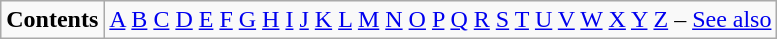<table class="wikitable">
<tr>
<td><strong>Contents</strong></td>
<td><a href='#'>A</a> <a href='#'>B</a> <a href='#'>C</a> <a href='#'>D</a> <a href='#'>E</a> <a href='#'>F</a> <a href='#'>G</a> <a href='#'>H</a> <a href='#'>I</a> <a href='#'>J</a> <a href='#'>K</a> <a href='#'>L</a> <a href='#'>M</a> <a href='#'>N</a> <a href='#'>O</a> <a href='#'>P</a> <a href='#'>Q</a> <a href='#'>R</a> <a href='#'>S</a> <a href='#'>T</a> <a href='#'>U</a> <a href='#'>V</a> <a href='#'>W</a> <a href='#'>X</a> <a href='#'>Y</a>  <a href='#'>Z</a> – <a href='#'>See also</a></td>
</tr>
</table>
